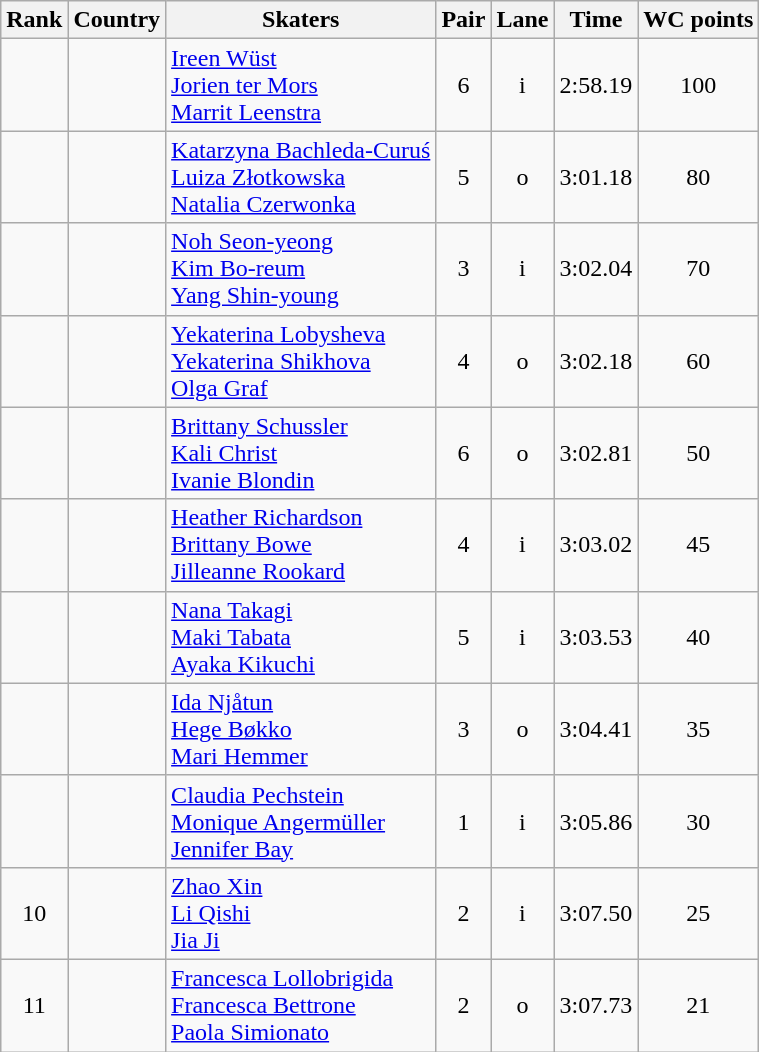<table class="wikitable sortable" style="text-align:center">
<tr>
<th>Rank</th>
<th>Country</th>
<th>Skaters</th>
<th>Pair</th>
<th>Lane</th>
<th>Time</th>
<th>WC points</th>
</tr>
<tr>
<td></td>
<td align=left></td>
<td align=left><a href='#'>Ireen Wüst</a><br><a href='#'>Jorien ter Mors</a><br><a href='#'>Marrit Leenstra</a></td>
<td>6</td>
<td>i</td>
<td>2:58.19</td>
<td>100</td>
</tr>
<tr>
<td></td>
<td align=left></td>
<td align=left><a href='#'>Katarzyna Bachleda-Curuś</a><br><a href='#'>Luiza Złotkowska</a><br><a href='#'>Natalia Czerwonka</a></td>
<td>5</td>
<td>o</td>
<td>3:01.18</td>
<td>80</td>
</tr>
<tr>
<td></td>
<td align=left></td>
<td align=left><a href='#'>Noh Seon-yeong</a><br><a href='#'>Kim Bo-reum</a><br><a href='#'>Yang Shin-young</a></td>
<td>3</td>
<td>i</td>
<td>3:02.04</td>
<td>70</td>
</tr>
<tr>
<td></td>
<td align=left></td>
<td align=left><a href='#'>Yekaterina Lobysheva</a><br><a href='#'>Yekaterina Shikhova</a><br><a href='#'>Olga Graf</a></td>
<td>4</td>
<td>o</td>
<td>3:02.18</td>
<td>60</td>
</tr>
<tr>
<td></td>
<td align=left></td>
<td align=left><a href='#'>Brittany Schussler</a><br><a href='#'>Kali Christ</a><br><a href='#'>Ivanie Blondin</a></td>
<td>6</td>
<td>o</td>
<td>3:02.81</td>
<td>50</td>
</tr>
<tr>
<td></td>
<td align=left></td>
<td align=left><a href='#'>Heather Richardson</a><br><a href='#'>Brittany Bowe</a><br><a href='#'>Jilleanne Rookard</a></td>
<td>4</td>
<td>i</td>
<td>3:03.02</td>
<td>45</td>
</tr>
<tr>
<td></td>
<td align=left></td>
<td align=left><a href='#'>Nana Takagi</a><br><a href='#'>Maki Tabata</a><br><a href='#'>Ayaka Kikuchi</a></td>
<td>5</td>
<td>i</td>
<td>3:03.53</td>
<td>40</td>
</tr>
<tr>
<td></td>
<td align=left></td>
<td align=left><a href='#'>Ida Njåtun</a><br><a href='#'>Hege Bøkko</a><br><a href='#'>Mari Hemmer</a></td>
<td>3</td>
<td>o</td>
<td>3:04.41</td>
<td>35</td>
</tr>
<tr>
<td></td>
<td align=left></td>
<td align=left><a href='#'>Claudia Pechstein</a><br><a href='#'>Monique Angermüller</a><br><a href='#'>Jennifer Bay</a></td>
<td>1</td>
<td>i</td>
<td>3:05.86</td>
<td>30</td>
</tr>
<tr>
<td>10</td>
<td align=left></td>
<td align=left><a href='#'>Zhao Xin</a><br><a href='#'>Li Qishi</a><br><a href='#'>Jia Ji</a></td>
<td>2</td>
<td>i</td>
<td>3:07.50</td>
<td>25</td>
</tr>
<tr>
<td>11</td>
<td align=left></td>
<td align=left><a href='#'>Francesca Lollobrigida</a><br><a href='#'>Francesca Bettrone</a><br><a href='#'>Paola Simionato</a></td>
<td>2</td>
<td>o</td>
<td>3:07.73</td>
<td>21</td>
</tr>
</table>
